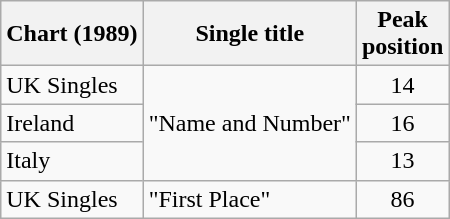<table class="wikitable sortable">
<tr>
<th>Chart (1989)</th>
<th>Single title</th>
<th>Peak<br>position</th>
</tr>
<tr>
<td>UK Singles</td>
<td align="left" rowspan="3">"Name and Number"</td>
<td align="center">14</td>
</tr>
<tr>
<td>Ireland</td>
<td align="center">16</td>
</tr>
<tr>
<td>Italy</td>
<td align="center">13</td>
</tr>
<tr>
<td>UK Singles</td>
<td>"First Place"</td>
<td align="center">86</td>
</tr>
</table>
